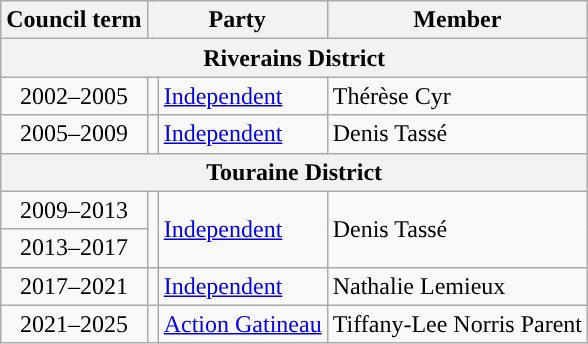<table class="wikitable">
<tr>
<th>Council term</th>
<th colspan="2">Party</th>
<th>Member</th>
</tr>
<tr>
<th colspan="4">Riverains District</th>
</tr>
<tr>
<td align="center">2002–2005</td>
<td style="color:inherit;background-color:"></td>
<td><a href='#'>Independent</a></td>
<td>Thérèse Cyr</td>
</tr>
<tr>
<td align="center">2005–2009</td>
<td style="color:inherit;background-color:"></td>
<td><a href='#'>Independent</a></td>
<td>Denis Tassé</td>
</tr>
<tr>
<th colspan="4">Touraine District</th>
</tr>
<tr>
<td align="center">2009–2013</td>
<td rowspan="2" style="color:inherit;background-color:"></td>
<td rowspan="2"><a href='#'>Independent</a></td>
<td rowspan="2">Denis Tassé</td>
</tr>
<tr>
<td align="center">2013–2017</td>
</tr>
<tr>
<td align="center">2017–2021</td>
<td style="color:inherit;background-color:"></td>
<td><a href='#'>Independent</a></td>
<td>Nathalie Lemieux</td>
</tr>
<tr>
<td align="center">2021–2025</td>
<td style="color:inherit;background-color:"></td>
<td><a href='#'>Action Gatineau</a></td>
<td>Tiffany-Lee Norris Parent</td>
</tr>
</table>
